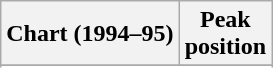<table class="wikitable plainrowheaders sortable" style="text-align:center;" border="1">
<tr>
<th scope="col">Chart (1994–95)</th>
<th scope="col">Peak<br>position</th>
</tr>
<tr>
</tr>
<tr>
</tr>
<tr>
</tr>
<tr>
</tr>
<tr>
</tr>
</table>
